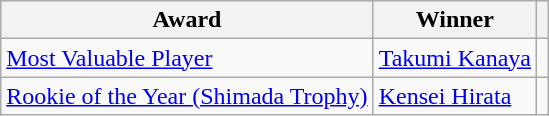<table class="wikitable">
<tr>
<th>Award</th>
<th>Winner</th>
<th></th>
</tr>
<tr>
<td><a href='#'>Most Valuable Player</a></td>
<td> <a href='#'>Takumi Kanaya</a></td>
<td></td>
</tr>
<tr>
<td><a href='#'>Rookie of the Year (Shimada Trophy)</a></td>
<td> <a href='#'>Kensei Hirata</a></td>
<td></td>
</tr>
</table>
